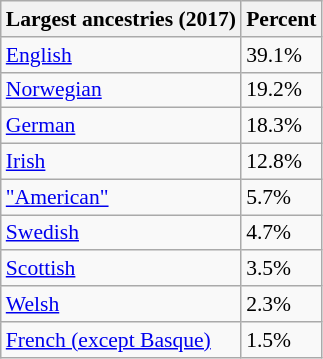<table class="wikitable sortable collapsible" style="font-size: 90%;">
<tr>
<th>Largest ancestries (2017)</th>
<th>Percent</th>
</tr>
<tr>
<td><a href='#'>English</a></td>
<td>39.1%</td>
</tr>
<tr>
<td><a href='#'>Norwegian</a></td>
<td>19.2%</td>
</tr>
<tr>
<td><a href='#'>German</a></td>
<td>18.3%</td>
</tr>
<tr>
<td><a href='#'>Irish</a></td>
<td>12.8%</td>
</tr>
<tr>
<td><a href='#'>"American"</a></td>
<td>5.7%</td>
</tr>
<tr>
<td><a href='#'>Swedish</a></td>
<td>4.7%</td>
</tr>
<tr>
<td><a href='#'>Scottish</a></td>
<td>3.5%</td>
</tr>
<tr>
<td><a href='#'>Welsh</a></td>
<td>2.3%</td>
</tr>
<tr>
<td><a href='#'>French (except Basque)</a></td>
<td>1.5%</td>
</tr>
</table>
